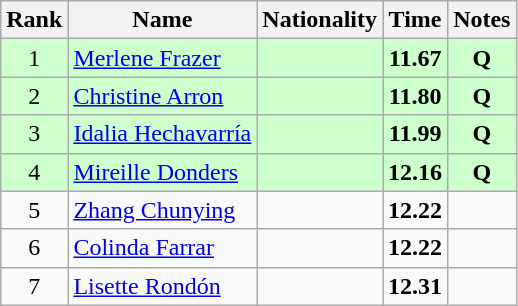<table class="wikitable sortable" style="text-align:center">
<tr>
<th>Rank</th>
<th>Name</th>
<th>Nationality</th>
<th>Time</th>
<th>Notes</th>
</tr>
<tr bgcolor=ccffcc>
<td>1</td>
<td align=left><a href='#'>Merlene Frazer</a></td>
<td align=left></td>
<td><strong>11.67</strong></td>
<td><strong>Q</strong></td>
</tr>
<tr bgcolor=ccffcc>
<td>2</td>
<td align=left><a href='#'>Christine Arron</a></td>
<td align=left></td>
<td><strong>11.80</strong></td>
<td><strong>Q</strong></td>
</tr>
<tr bgcolor=ccffcc>
<td>3</td>
<td align=left><a href='#'>Idalia Hechavarría</a></td>
<td align=left></td>
<td><strong>11.99</strong></td>
<td><strong>Q</strong></td>
</tr>
<tr bgcolor=ccffcc>
<td>4</td>
<td align=left><a href='#'>Mireille Donders</a></td>
<td align=left></td>
<td><strong>12.16</strong></td>
<td><strong>Q</strong></td>
</tr>
<tr>
<td>5</td>
<td align=left><a href='#'>Zhang Chunying</a></td>
<td align=left></td>
<td><strong>12.22</strong></td>
<td></td>
</tr>
<tr>
<td>6</td>
<td align=left><a href='#'>Colinda Farrar</a></td>
<td align=left></td>
<td><strong>12.22</strong></td>
<td></td>
</tr>
<tr>
<td>7</td>
<td align=left><a href='#'>Lisette Rondón</a></td>
<td align=left></td>
<td><strong>12.31</strong></td>
<td></td>
</tr>
</table>
